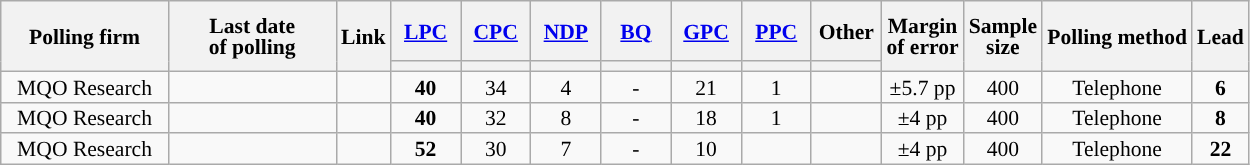<table class="wikitable sortable mw-datatable" style="text-align:center;font-size:90%;line-height:14px;">
<tr style="height:40px;">
<th rowspan="2" style="width:105px;">Polling firm</th>
<th rowspan="2" style="width:105px;">Last date<br>of polling</th>
<th rowspan="2">Link</th>
<th class="unsortable" style="width:40px;"><a href='#'>LPC</a></th>
<th class="unsortable" style="width:40px;"><a href='#'>CPC</a></th>
<th class="unsortable" style="width:40px;"><a href='#'>NDP</a></th>
<th class="unsortable" style="width:40px;"><a href='#'>BQ</a></th>
<th class="unsortable" style="width:40px;"><a href='#'>GPC</a></th>
<th class="unsortable" style="width:40px;"><a href='#'>PPC</a></th>
<th class="unsortable" style="width:40px;">Other</th>
<th rowspan="2">Margin<br>of error</th>
<th rowspan="2">Sample<br>size</th>
<th rowspan="2">Polling method</th>
<th rowspan="2">Lead</th>
</tr>
<tr>
<th style="background:"></th>
<th style="background:"></th>
<th style="background:"></th>
<th style="background:"></th>
<th style="background:"></th>
<th style="background:"></th>
<th style="background:"></th>
</tr>
<tr>
<td>MQO Research</td>
<td></td>
<td></td>
<td><strong>40</strong></td>
<td>34</td>
<td>4</td>
<td>-</td>
<td>21</td>
<td>1</td>
<td></td>
<td>±5.7 pp</td>
<td>400</td>
<td>Telephone</td>
<td><strong>6</strong></td>
</tr>
<tr>
<td>MQO Research</td>
<td></td>
<td></td>
<td><strong>40</strong></td>
<td>32</td>
<td>8</td>
<td>-</td>
<td>18</td>
<td>1</td>
<td></td>
<td>±4 pp</td>
<td>400</td>
<td>Telephone</td>
<td><strong>8</strong></td>
</tr>
<tr>
<td>MQO Research</td>
<td></td>
<td></td>
<td><strong>52</strong></td>
<td>30</td>
<td>7</td>
<td>-</td>
<td>10</td>
<td></td>
<td></td>
<td>±4 pp</td>
<td>400</td>
<td>Telephone</td>
<td><strong>22</strong></td>
</tr>
</table>
